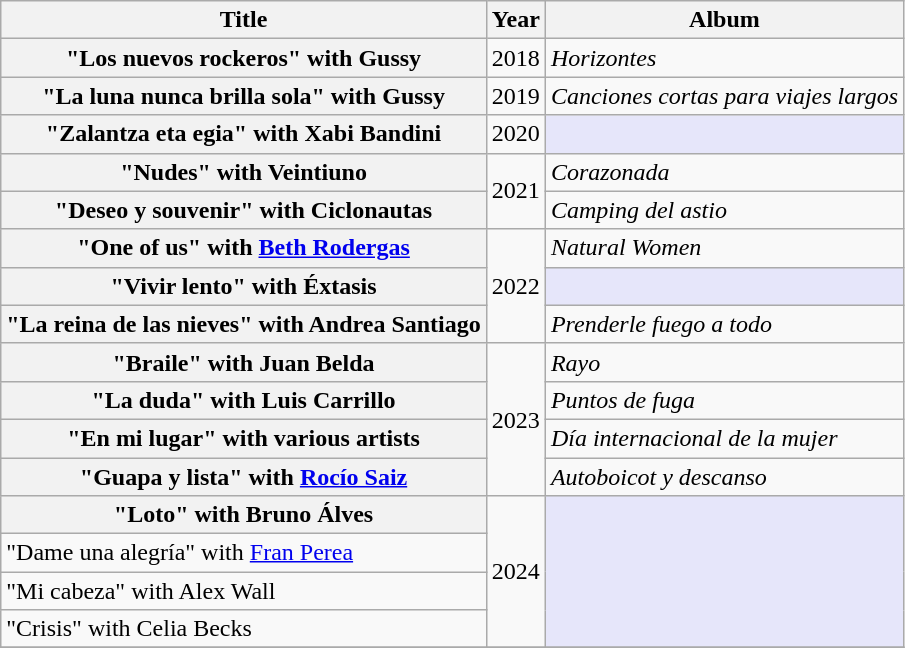<table class="wikitable plainrowheaders" style="text-align:left;">
<tr>
<th>Title</th>
<th>Year</th>
<th>Album</th>
</tr>
<tr>
<th scope="row">"Los nuevos rockeros" with Gussy</th>
<td>2018</td>
<td><em>Horizontes</em></td>
</tr>
<tr>
<th scope="row">"La luna nunca brilla sola" with Gussy</th>
<td>2019</td>
<td><em>Canciones cortas para viajes largos</em></td>
</tr>
<tr>
<th scope="row">"Zalantza eta egia" with Xabi Bandini</th>
<td>2020</td>
<td style="background:Lavender;"></td>
</tr>
<tr>
<th scope="row">"Nudes" with Veintiuno</th>
<td rowspan="2">2021</td>
<td><em>Corazonada</em></td>
</tr>
<tr>
<th scope="row">"Deseo y souvenir" with Ciclonautas</th>
<td><em>Camping del astio</em></td>
</tr>
<tr>
<th scope="row">"One of us" with <a href='#'>Beth Rodergas</a></th>
<td rowspan="3">2022</td>
<td><em>Natural Women</em></td>
</tr>
<tr>
<th scope="row">"Vivir lento" with Éxtasis</th>
<td style="background:Lavender;"></td>
</tr>
<tr>
<th scope="row">"La reina de las nieves" with Andrea Santiago</th>
<td><em>Prenderle fuego a todo</em></td>
</tr>
<tr>
<th scope="row">"Braile" with Juan Belda</th>
<td rowspan="4">2023</td>
<td><em>Rayo</em></td>
</tr>
<tr>
<th scope="row">"La duda" with Luis Carrillo</th>
<td><em>Puntos de fuga</em></td>
</tr>
<tr>
<th scope="row">"En mi lugar" with various artists</th>
<td><em>Día internacional de la mujer</em></td>
</tr>
<tr>
<th scope="row">"Guapa y lista" with <a href='#'>Rocío Saiz</a></th>
<td><em>Autoboicot y descanso</em></td>
</tr>
<tr>
<th scope="row">"Loto" with Bruno Álves</th>
<td rowspan="4">2024</td>
<td rowspan="4" style="background:Lavender;"></td>
</tr>
<tr>
<td scope="row">"Dame una alegría" with <a href='#'>Fran Perea</a></td>
</tr>
<tr>
<td scope="row">"Mi cabeza" with Alex Wall</td>
</tr>
<tr>
<td scope="row">"Crisis" with Celia Becks</td>
</tr>
<tr>
</tr>
</table>
